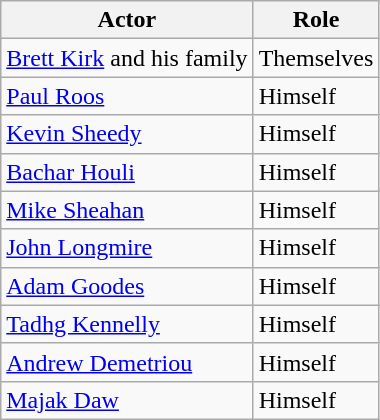<table class="wikitable">
<tr>
<th>Actor</th>
<th>Role</th>
</tr>
<tr>
<td><a href='#'>Brett Kirk</a> and his family</td>
<td>Themselves</td>
</tr>
<tr>
<td><a href='#'>Paul Roos</a></td>
<td>Himself</td>
</tr>
<tr>
<td><a href='#'>Kevin Sheedy</a></td>
<td>Himself</td>
</tr>
<tr>
<td><a href='#'>Bachar Houli</a></td>
<td>Himself</td>
</tr>
<tr>
<td><a href='#'>Mike Sheahan</a></td>
<td>Himself</td>
</tr>
<tr>
<td><a href='#'>John Longmire</a></td>
<td>Himself</td>
</tr>
<tr>
<td><a href='#'>Adam Goodes</a></td>
<td>Himself</td>
</tr>
<tr>
<td><a href='#'>Tadhg Kennelly</a></td>
<td>Himself</td>
</tr>
<tr>
<td><a href='#'>Andrew Demetriou</a></td>
<td>Himself</td>
</tr>
<tr>
<td><a href='#'>Majak Daw</a></td>
<td>Himself</td>
</tr>
</table>
